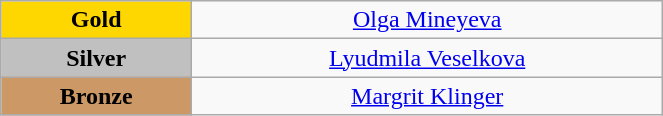<table class="wikitable" style="text-align:center; " width="35%">
<tr>
<td bgcolor="gold"><strong>Gold</strong></td>
<td><a href='#'>Olga Mineyeva</a><br>  <small><em></em></small></td>
</tr>
<tr>
<td bgcolor="silver"><strong>Silver</strong></td>
<td><a href='#'>Lyudmila Veselkova</a><br>  <small><em></em></small></td>
</tr>
<tr>
<td bgcolor="CC9966"><strong>Bronze</strong></td>
<td><a href='#'>Margrit Klinger</a><br>  <small><em></em></small></td>
</tr>
</table>
